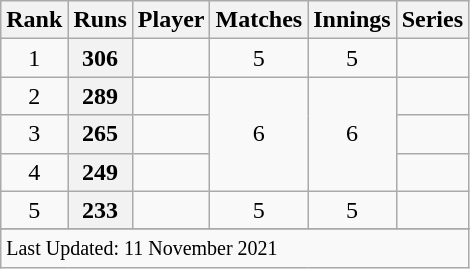<table class="wikitable plainrowheaders sortable">
<tr>
<th scope=col>Rank</th>
<th scope=col>Runs</th>
<th scope=col>Player</th>
<th scope=col>Matches</th>
<th scope=col>Innings</th>
<th scope=col>Series</th>
</tr>
<tr>
<td align=center>1</td>
<th scope=row style=text-align:center;>306</th>
<td></td>
<td align=center>5</td>
<td align=center>5</td>
<td></td>
</tr>
<tr>
<td align=center>2</td>
<th scope=row style=text-align:center;>289</th>
<td></td>
<td align=center rowspan=3>6</td>
<td align=center rowspan=3>6</td>
<td></td>
</tr>
<tr>
<td align=center>3</td>
<th scope=row style=text-align:center;>265</th>
<td></td>
<td></td>
</tr>
<tr>
<td align=center>4</td>
<th scope=row style=text-align:center;>249</th>
<td></td>
<td></td>
</tr>
<tr>
<td align=center>5</td>
<th scope=row style=text-align:center;>233</th>
<td></td>
<td align=center>5</td>
<td align=center>5</td>
<td></td>
</tr>
<tr>
</tr>
<tr class=sortbottom>
<td colspan=6><small>Last Updated: 11 November 2021</small></td>
</tr>
</table>
